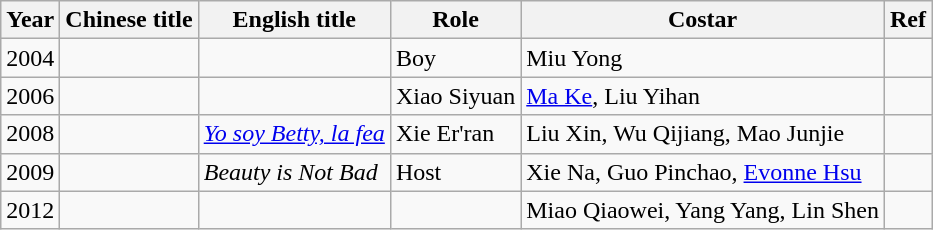<table class="wikitable">
<tr>
<th>Year</th>
<th>Chinese title</th>
<th>English title</th>
<th>Role</th>
<th>Costar</th>
<th>Ref</th>
</tr>
<tr>
<td>2004</td>
<td></td>
<td></td>
<td>Boy</td>
<td>Miu Yong</td>
<td></td>
</tr>
<tr>
<td>2006</td>
<td></td>
<td></td>
<td>Xiao Siyuan</td>
<td><a href='#'>Ma Ke</a>, Liu Yihan</td>
<td></td>
</tr>
<tr>
<td>2008</td>
<td></td>
<td><em><a href='#'>Yo soy Betty, la fea</a></em></td>
<td>Xie Er'ran</td>
<td>Liu Xin, Wu Qijiang, Mao Junjie</td>
<td></td>
</tr>
<tr>
<td>2009</td>
<td></td>
<td><em>Beauty is Not Bad</em></td>
<td>Host</td>
<td>Xie Na, Guo Pinchao, <a href='#'>Evonne Hsu</a></td>
<td></td>
</tr>
<tr>
<td>2012</td>
<td></td>
<td></td>
<td></td>
<td>Miao Qiaowei, Yang Yang, Lin Shen</td>
<td></td>
</tr>
</table>
